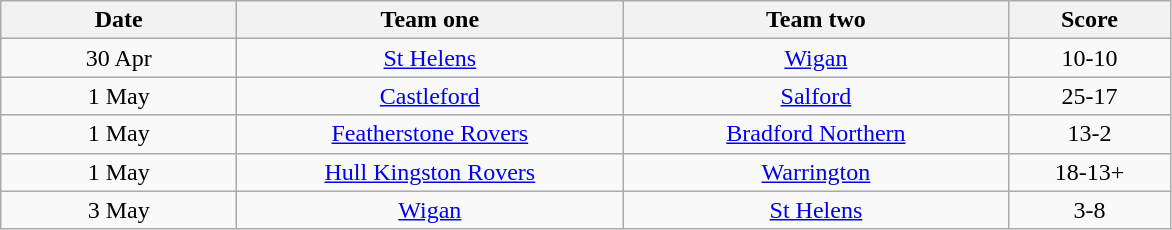<table class="wikitable" style="text-align: center">
<tr>
<th width=150>Date</th>
<th width=250>Team one</th>
<th width=250>Team two</th>
<th width=100>Score</th>
</tr>
<tr>
<td>30 Apr</td>
<td><a href='#'>St Helens</a></td>
<td><a href='#'>Wigan</a></td>
<td>10-10</td>
</tr>
<tr>
<td>1 May</td>
<td><a href='#'>Castleford</a></td>
<td><a href='#'>Salford</a></td>
<td>25-17</td>
</tr>
<tr>
<td>1 May</td>
<td><a href='#'>Featherstone Rovers</a></td>
<td><a href='#'>Bradford Northern</a></td>
<td>13-2</td>
</tr>
<tr>
<td>1 May</td>
<td><a href='#'>Hull Kingston Rovers</a></td>
<td><a href='#'>Warrington</a></td>
<td>18-13+</td>
</tr>
<tr>
<td>3 May</td>
<td><a href='#'>Wigan</a></td>
<td><a href='#'>St Helens</a></td>
<td>3-8</td>
</tr>
</table>
